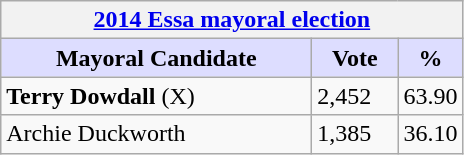<table class="wikitable">
<tr>
<th colspan="3"><a href='#'>2014 Essa mayoral election</a></th>
</tr>
<tr>
<th style="background:#ddf; width:200px;">Mayoral Candidate </th>
<th style="background:#ddf; width:50px;">Vote</th>
<th style="background:#ddf; width:30px;">%</th>
</tr>
<tr>
<td><strong>Terry Dowdall</strong> (X)</td>
<td>2,452</td>
<td>63.90</td>
</tr>
<tr>
<td>Archie Duckworth</td>
<td>1,385</td>
<td>36.10</td>
</tr>
</table>
